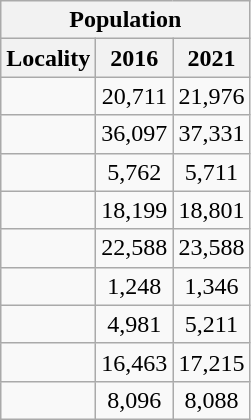<table class="wikitable sortable" style="text-align:center;">
<tr>
<th colspan="3" style="text-align:center; font-weight:bold">Population</th>
</tr>
<tr>
<th style="text-align:center; background:  font-weight:bold">Locality</th>
<th style="text-align:center; background:  font-weight:bold"><strong>2016</strong></th>
<th style="text-align:center; background:  font-weight:bold"><strong>2021</strong></th>
</tr>
<tr>
<td></td>
<td>20,711</td>
<td>21,976</td>
</tr>
<tr>
<td></td>
<td>36,097</td>
<td>37,331</td>
</tr>
<tr>
<td></td>
<td>5,762</td>
<td>5,711</td>
</tr>
<tr>
<td></td>
<td>18,199</td>
<td>18,801</td>
</tr>
<tr>
<td></td>
<td>22,588</td>
<td>23,588</td>
</tr>
<tr>
<td></td>
<td>1,248</td>
<td>1,346</td>
</tr>
<tr>
<td></td>
<td>4,981</td>
<td>5,211</td>
</tr>
<tr>
<td></td>
<td>16,463</td>
<td>17,215</td>
</tr>
<tr>
<td></td>
<td>8,096</td>
<td>8,088</td>
</tr>
</table>
